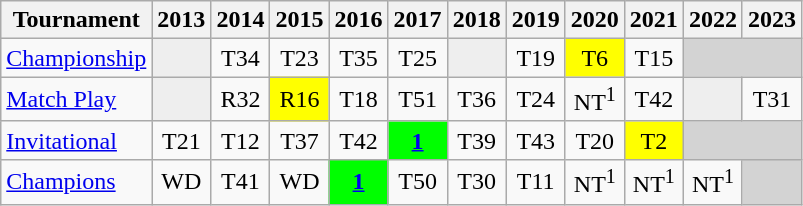<table class="wikitable" style="text-align:center;">
<tr>
<th>Tournament</th>
<th>2013</th>
<th>2014</th>
<th>2015</th>
<th>2016</th>
<th>2017</th>
<th>2018</th>
<th>2019</th>
<th>2020</th>
<th>2021</th>
<th>2022</th>
<th>2023</th>
</tr>
<tr>
<td align="left"><a href='#'>Championship</a></td>
<td style="background:#eeeeee;"></td>
<td>T34</td>
<td>T23</td>
<td>T35</td>
<td>T25</td>
<td style="background:#eeeeee;"></td>
<td>T19</td>
<td style="background:yellow;">T6</td>
<td>T15</td>
<td colspan=2 style="background:#D3D3D3;"></td>
</tr>
<tr>
<td align="left"><a href='#'>Match Play</a></td>
<td style="background:#eeeeee;"></td>
<td>R32</td>
<td style="background:yellow;">R16</td>
<td>T18</td>
<td>T51</td>
<td>T36</td>
<td>T24</td>
<td>NT<sup>1</sup></td>
<td>T42</td>
<td style="background:#eeeeee;"></td>
<td>T31</td>
</tr>
<tr>
<td align="left"><a href='#'>Invitational</a></td>
<td>T21</td>
<td>T12</td>
<td>T37</td>
<td>T42</td>
<td style="background:lime"><strong><a href='#'>1</a></strong></td>
<td>T39</td>
<td>T43</td>
<td>T20</td>
<td style="background:yellow;">T2</td>
<td colspan=2 style="background:#D3D3D3;"></td>
</tr>
<tr>
<td align="left"><a href='#'>Champions</a></td>
<td>WD</td>
<td>T41</td>
<td>WD</td>
<td style="background:lime"><strong><a href='#'>1</a></strong></td>
<td>T50</td>
<td>T30</td>
<td>T11</td>
<td>NT<sup>1</sup></td>
<td>NT<sup>1</sup></td>
<td>NT<sup>1</sup></td>
<td colspan=1 style="background:#D3D3D3;"></td>
</tr>
</table>
